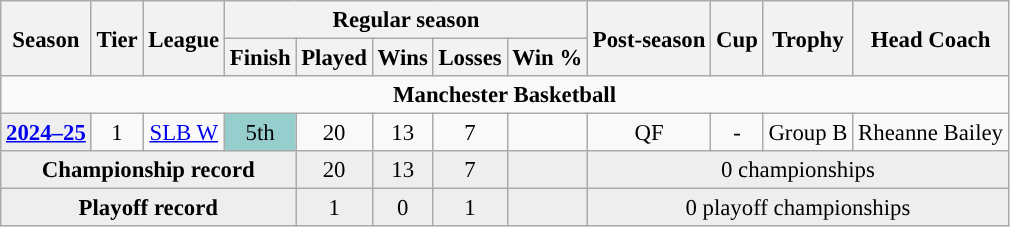<table class="wikitable" style="font-size:95%; text-align:center">
<tr>
<th rowspan=2>Season</th>
<th rowspan=2>Tier</th>
<th rowspan=2>League</th>
<th colspan=5>Regular season</th>
<th rowspan=2>Post-season</th>
<th rowspan=2>Cup</th>
<th rowspan=2>Trophy</th>
<th rowspan=2>Head Coach</th>
</tr>
<tr>
<th>Finish</th>
<th>Played</th>
<th>Wins</th>
<th>Losses</th>
<th>Win %</th>
</tr>
<tr>
<td colspan="12" align="center"><strong>Manchester Basketball</strong></td>
</tr>
<tr>
<th style="background:#eee;"><a href='#'>2024–25</a></th>
<td style="text-align:center;">1</td>
<td style="text-align:center;"><a href='#'>SLB W</a></td>
<td style="text-align:center;background-color:#96CDCD;">5th</td>
<td style="text-align:center;">20</td>
<td style="text-align:center;">13</td>
<td style="text-align:center;">7</td>
<td style="text-align:center;"></td>
<td style="text-align:center;background-color:#;">QF</td>
<td style="text-align:center;">-</td>
<td style="text-align:center;">Group B</td>
<td style="text-align:center;">Rheanne Bailey</td>
</tr>
<tr>
<th colspan=4 style="background:#eee;">Championship record</th>
<td style="background:#eee;">20</td>
<td style="background:#eee;">13</td>
<td style="background:#eee;">7</td>
<td style="background:#eee;"></td>
<td colspan="4" style="background:#eee;">0 championships</td>
</tr>
<tr>
<th colspan=4 style="background:#eee;">Playoff record</th>
<td style="background:#eee;">1</td>
<td style="background:#eee;">0</td>
<td style="background:#eee;">1</td>
<td style="background:#eee;"></td>
<td colspan="4" style="background:#eee;">0 playoff championships</td>
</tr>
</table>
